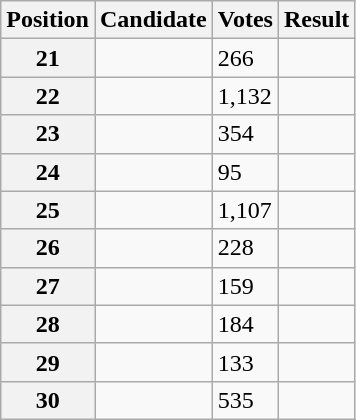<table class="wikitable sortable col3right">
<tr>
<th scope="col">Position</th>
<th scope="col">Candidate</th>
<th scope="col">Votes</th>
<th scope="col">Result</th>
</tr>
<tr>
<th scope="row">21</th>
<td></td>
<td>266</td>
<td></td>
</tr>
<tr>
<th scope="row">22</th>
<td></td>
<td>1,132</td>
<td></td>
</tr>
<tr>
<th scope="row">23</th>
<td></td>
<td>354</td>
<td></td>
</tr>
<tr>
<th scope="row">24</th>
<td></td>
<td>95</td>
<td></td>
</tr>
<tr>
<th scope="row">25</th>
<td></td>
<td>1,107</td>
<td></td>
</tr>
<tr>
<th scope="row">26</th>
<td></td>
<td>228</td>
<td></td>
</tr>
<tr>
<th scope="row">27</th>
<td></td>
<td>159</td>
<td></td>
</tr>
<tr>
<th scope="row">28</th>
<td></td>
<td>184</td>
<td></td>
</tr>
<tr>
<th scope="row">29</th>
<td></td>
<td>133</td>
<td></td>
</tr>
<tr>
<th scope="row">30</th>
<td></td>
<td>535</td>
<td></td>
</tr>
</table>
